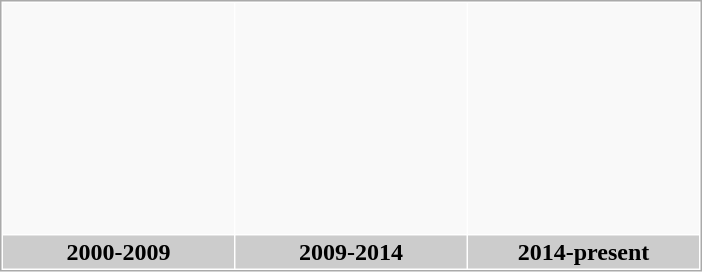<table border="0" cellpadding="2" cellspacing="1" style="border:1px solid #aaa">
<tr align=center>
<th height="150px" bgcolor="#F9F9F9"></th>
<th height="150px" bgcolor="#F9F9F9"></th>
<th height="150px" bgcolor="#F9F9F9"></th>
</tr>
<tr>
<th width="150px" colspan="1" bgcolor="#CCCCCC">2000-2009</th>
<th width="150px" colspan="1" bgcolor="#CCCCCC">2009-2014</th>
<th width="150px" colspan="1" bgcolor="#CCCCCC">2014-present</th>
</tr>
</table>
